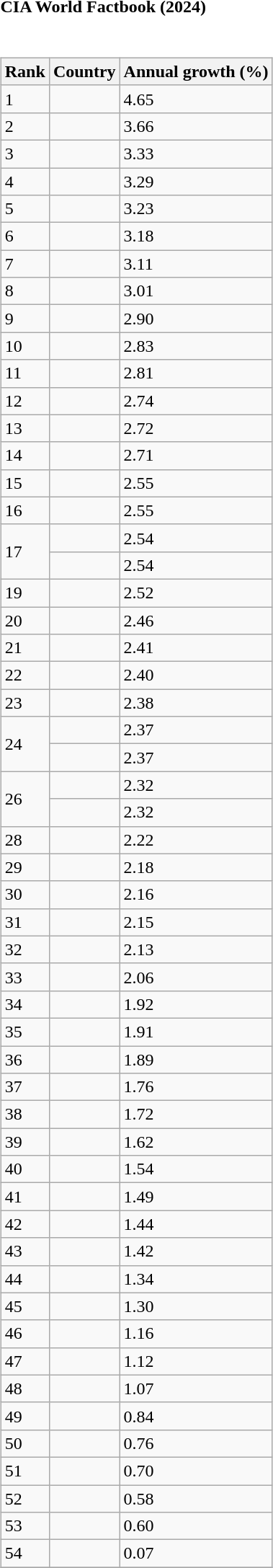<table>
<tr>
<td width="25%" align="centre"><strong>CIA World Factbook (2024)</strong></td>
</tr>
<tr valign="top">
<td><br><table class="wikitable sortable">
<tr>
<th style="width:2em;margin-left:auto;margin-right:auto" ! data-sort-type="number">Rank</th>
<th>Country</th>
<th>Annual growth (%)</th>
</tr>
<tr>
<td>1</td>
<td></td>
<td>4.65</td>
</tr>
<tr>
<td>2</td>
<td></td>
<td>3.66</td>
</tr>
<tr>
<td>3</td>
<td></td>
<td>3.33</td>
</tr>
<tr>
<td>4</td>
<td></td>
<td>3.29</td>
</tr>
<tr>
<td>5</td>
<td></td>
<td>3.23</td>
</tr>
<tr>
<td>6</td>
<td></td>
<td>3.18</td>
</tr>
<tr>
<td>7</td>
<td></td>
<td>3.11</td>
</tr>
<tr>
<td>8</td>
<td></td>
<td>3.01</td>
</tr>
<tr>
<td>9</td>
<td></td>
<td>2.90</td>
</tr>
<tr>
<td>10</td>
<td></td>
<td>2.83</td>
</tr>
<tr>
<td>11</td>
<td></td>
<td>2.81</td>
</tr>
<tr>
<td>12</td>
<td></td>
<td>2.74</td>
</tr>
<tr>
<td>13</td>
<td></td>
<td>2.72</td>
</tr>
<tr>
<td>14</td>
<td></td>
<td>2.71</td>
</tr>
<tr>
<td>15</td>
<td></td>
<td>2.55</td>
</tr>
<tr>
<td>16</td>
<td></td>
<td>2.55</td>
</tr>
<tr>
<td rowspan="2">17</td>
<td></td>
<td>2.54</td>
</tr>
<tr>
<td></td>
<td>2.54</td>
</tr>
<tr>
<td>19</td>
<td></td>
<td>2.52</td>
</tr>
<tr>
<td>20</td>
<td></td>
<td>2.46</td>
</tr>
<tr>
<td>21</td>
<td></td>
<td>2.41</td>
</tr>
<tr>
<td>22</td>
<td></td>
<td>2.40</td>
</tr>
<tr>
<td>23</td>
<td></td>
<td>2.38</td>
</tr>
<tr>
<td rowspan="2">24</td>
<td></td>
<td>2.37</td>
</tr>
<tr>
<td></td>
<td>2.37</td>
</tr>
<tr>
<td rowspan="2">26</td>
<td></td>
<td>2.32</td>
</tr>
<tr>
<td></td>
<td>2.32</td>
</tr>
<tr>
<td>28</td>
<td></td>
<td>2.22</td>
</tr>
<tr>
<td>29</td>
<td></td>
<td>2.18</td>
</tr>
<tr>
<td>30</td>
<td></td>
<td>2.16</td>
</tr>
<tr>
<td>31</td>
<td></td>
<td>2.15</td>
</tr>
<tr>
<td>32</td>
<td></td>
<td>2.13</td>
</tr>
<tr>
<td>33</td>
<td></td>
<td>2.06</td>
</tr>
<tr>
<td>34</td>
<td></td>
<td>1.92</td>
</tr>
<tr>
<td>35</td>
<td></td>
<td>1.91</td>
</tr>
<tr>
<td>36</td>
<td></td>
<td>1.89</td>
</tr>
<tr>
<td>37</td>
<td></td>
<td>1.76</td>
</tr>
<tr>
<td>38</td>
<td></td>
<td>1.72</td>
</tr>
<tr>
<td>39</td>
<td></td>
<td>1.62</td>
</tr>
<tr>
<td>40</td>
<td></td>
<td>1.54</td>
</tr>
<tr>
<td>41</td>
<td></td>
<td>1.49</td>
</tr>
<tr>
<td>42</td>
<td></td>
<td>1.44</td>
</tr>
<tr>
<td>43</td>
<td></td>
<td>1.42</td>
</tr>
<tr>
<td>44</td>
<td></td>
<td>1.34</td>
</tr>
<tr>
<td>45</td>
<td></td>
<td>1.30</td>
</tr>
<tr>
<td>46</td>
<td></td>
<td>1.16</td>
</tr>
<tr>
<td>47</td>
<td></td>
<td>1.12</td>
</tr>
<tr>
<td>48</td>
<td></td>
<td>1.07</td>
</tr>
<tr>
<td>49</td>
<td></td>
<td>0.84</td>
</tr>
<tr>
<td>50</td>
<td></td>
<td>0.76</td>
</tr>
<tr>
<td>51</td>
<td></td>
<td>0.70</td>
</tr>
<tr>
<td>52</td>
<td></td>
<td>0.58</td>
</tr>
<tr>
<td>53</td>
<td></td>
<td>0.60</td>
</tr>
<tr>
<td>54</td>
<td></td>
<td>0.07</td>
</tr>
<tr>
</tr>
</table>
</td>
</tr>
<tr valign="top">
</tr>
</table>
